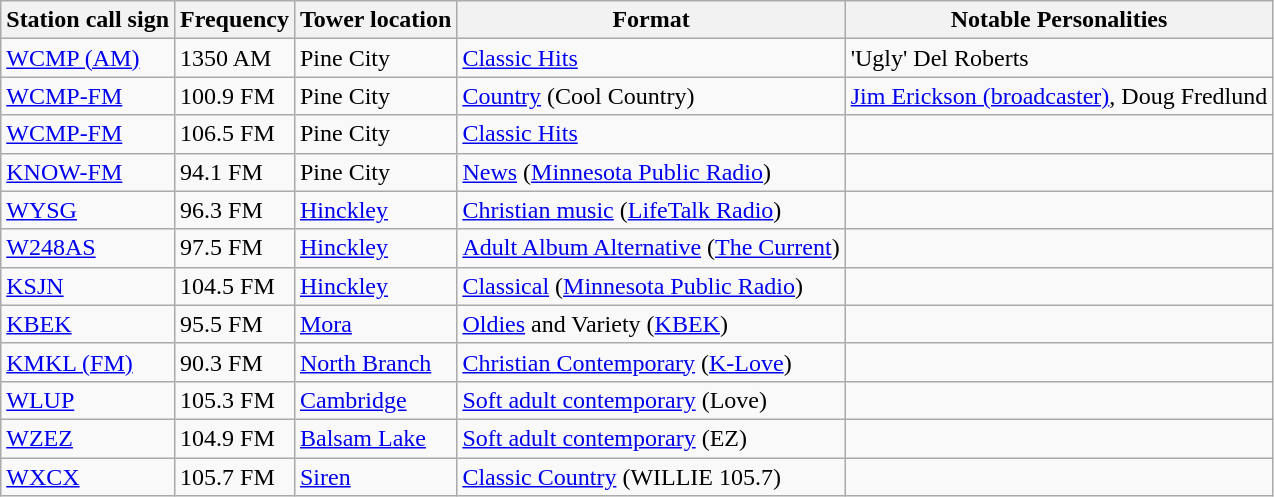<table class="wikitable">
<tr>
<th>Station call sign</th>
<th>Frequency</th>
<th>Tower location</th>
<th>Format</th>
<th>Notable Personalities</th>
</tr>
<tr>
<td><a href='#'>WCMP (AM)</a></td>
<td>1350 AM</td>
<td>Pine City</td>
<td><a href='#'>Classic Hits</a></td>
<td>'Ugly' Del Roberts</td>
</tr>
<tr>
<td><a href='#'>WCMP-FM</a></td>
<td>100.9 FM</td>
<td>Pine City</td>
<td><a href='#'>Country</a> (Cool Country)</td>
<td><a href='#'>Jim Erickson (broadcaster)</a>, Doug Fredlund</td>
</tr>
<tr>
<td><a href='#'>WCMP-FM</a></td>
<td>106.5 FM</td>
<td>Pine City</td>
<td><a href='#'>Classic Hits</a></td>
<td></td>
</tr>
<tr>
<td><a href='#'>KNOW-FM</a></td>
<td>94.1 FM</td>
<td>Pine City</td>
<td><a href='#'>News</a> (<a href='#'>Minnesota Public Radio</a>)</td>
<td></td>
</tr>
<tr>
<td><a href='#'>WYSG</a></td>
<td>96.3 FM</td>
<td><a href='#'>Hinckley</a></td>
<td><a href='#'>Christian music</a> (<a href='#'>LifeTalk Radio</a>)</td>
<td></td>
</tr>
<tr>
<td><a href='#'>W248AS</a></td>
<td>97.5 FM</td>
<td><a href='#'>Hinckley</a></td>
<td><a href='#'>Adult Album Alternative</a> (<a href='#'>The Current</a>)</td>
<td></td>
</tr>
<tr>
<td><a href='#'>KSJN</a></td>
<td>104.5 FM</td>
<td><a href='#'>Hinckley</a></td>
<td><a href='#'>Classical</a> (<a href='#'>Minnesota Public Radio</a>)</td>
<td></td>
</tr>
<tr>
<td><a href='#'>KBEK</a></td>
<td>95.5 FM</td>
<td><a href='#'>Mora</a></td>
<td><a href='#'>Oldies</a> and Variety (<a href='#'>KBEK</a>)</td>
<td></td>
</tr>
<tr>
<td><a href='#'>KMKL (FM)</a></td>
<td>90.3 FM</td>
<td><a href='#'>North Branch</a></td>
<td><a href='#'>Christian Contemporary</a> (<a href='#'>K-Love</a>)</td>
<td></td>
</tr>
<tr>
<td><a href='#'>WLUP</a></td>
<td>105.3 FM</td>
<td><a href='#'>Cambridge</a></td>
<td><a href='#'>Soft adult contemporary</a> (Love)</td>
<td></td>
</tr>
<tr>
<td><a href='#'>WZEZ</a></td>
<td>104.9 FM</td>
<td><a href='#'>Balsam Lake</a></td>
<td><a href='#'>Soft adult contemporary</a> (EZ)</td>
<td></td>
</tr>
<tr>
<td><a href='#'>WXCX</a></td>
<td>105.7 FM</td>
<td><a href='#'>Siren</a></td>
<td><a href='#'>Classic Country</a> (WILLIE 105.7)</td>
<td></td>
</tr>
</table>
